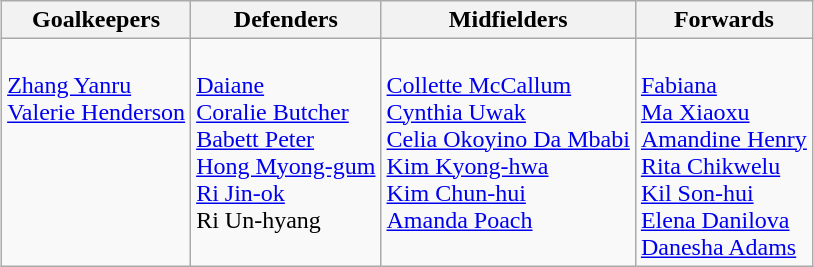<table class="wikitable" style="margin:0 auto;">
<tr>
<th>Goalkeepers</th>
<th>Defenders</th>
<th>Midfielders</th>
<th>Forwards</th>
</tr>
<tr>
<td valign=top><br> <a href='#'>Zhang Yanru</a> <br>
 <a href='#'>Valerie Henderson</a></td>
<td valign=top><br> <a href='#'>Daiane</a> <br>
 <a href='#'>Coralie Butcher</a> <br>
 <a href='#'>Babett Peter</a> <br>
 <a href='#'>Hong Myong-gum</a> <br>
 <a href='#'>Ri Jin-ok</a> <br>
 Ri Un-hyang</td>
<td valign=top><br> <a href='#'>Collette McCallum</a> <br>
 <a href='#'>Cynthia Uwak</a> <br>
 <a href='#'>Celia Okoyino Da Mbabi</a> <br>
 <a href='#'>Kim Kyong-hwa</a> <br>
 <a href='#'>Kim Chun-hui</a> <br>
 <a href='#'>Amanda Poach</a></td>
<td valign=top><br> <a href='#'>Fabiana</a> <br>
 <a href='#'>Ma Xiaoxu</a> <br>
 <a href='#'>Amandine Henry</a> <br>
 <a href='#'>Rita Chikwelu</a> <br>
 <a href='#'>Kil Son-hui</a> <br>
 <a href='#'>Elena Danilova</a> <br>
 <a href='#'>Danesha Adams</a></td>
</tr>
</table>
